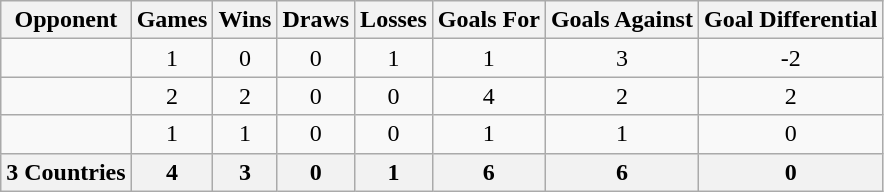<table class="wikitable sortable" style="text-align:center">
<tr>
<th>Opponent</th>
<th>Games</th>
<th>Wins</th>
<th>Draws</th>
<th>Losses</th>
<th>Goals For</th>
<th>Goals Against</th>
<th>Goal Differential</th>
</tr>
<tr>
<td style="text-align:left;"></td>
<td>1</td>
<td>0</td>
<td>0</td>
<td>1</td>
<td>1</td>
<td>3</td>
<td>-2</td>
</tr>
<tr>
<td style="text-align:left;"></td>
<td>2</td>
<td>2</td>
<td>0</td>
<td>0</td>
<td>4</td>
<td>2</td>
<td>2</td>
</tr>
<tr>
<td style="text-align:left;"></td>
<td>1</td>
<td>1</td>
<td>0</td>
<td>0</td>
<td>1</td>
<td>1</td>
<td>0</td>
</tr>
<tr class="sortbottom">
<th>3 Countries</th>
<th>4</th>
<th>3</th>
<th>0</th>
<th>1</th>
<th>6</th>
<th>6</th>
<th>0</th>
</tr>
</table>
